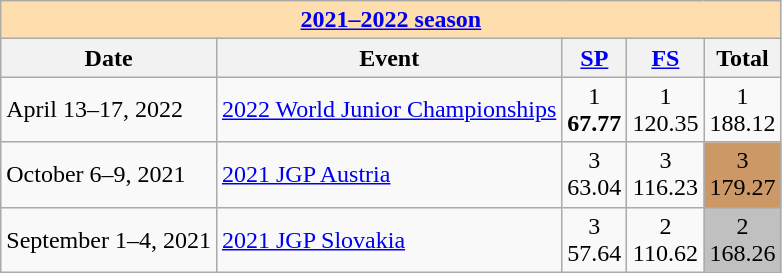<table class="wikitable">
<tr>
<td style="background-color: #ffdead; " colspan=5 align=center><a href='#'><strong>2021–2022 season</strong></a></td>
</tr>
<tr>
<th>Date</th>
<th>Event</th>
<th><a href='#'>SP</a></th>
<th><a href='#'>FS</a></th>
<th>Total</th>
</tr>
<tr>
<td>April 13–17, 2022</td>
<td><a href='#'>2022 World Junior Championships</a></td>
<td align=center>1 <br> <strong>67.77</strong></td>
<td align=center>1 <br> 120.35</td>
<td align=center>1 <br> 188.12</td>
</tr>
<tr>
<td>October 6–9, 2021</td>
<td><a href='#'>2021 JGP Austria</a></td>
<td align=center>3 <br> 63.04</td>
<td align=center>3 <br> 116.23</td>
<td align=center bgcolor=cc9966>3 <br> 179.27</td>
</tr>
<tr>
<td>September 1–4, 2021</td>
<td><a href='#'>2021 JGP Slovakia</a></td>
<td align=center>3 <br> 57.64</td>
<td align=center>2 <br> 110.62</td>
<td align=center bgcolor=silver>2 <br> 168.26</td>
</tr>
</table>
